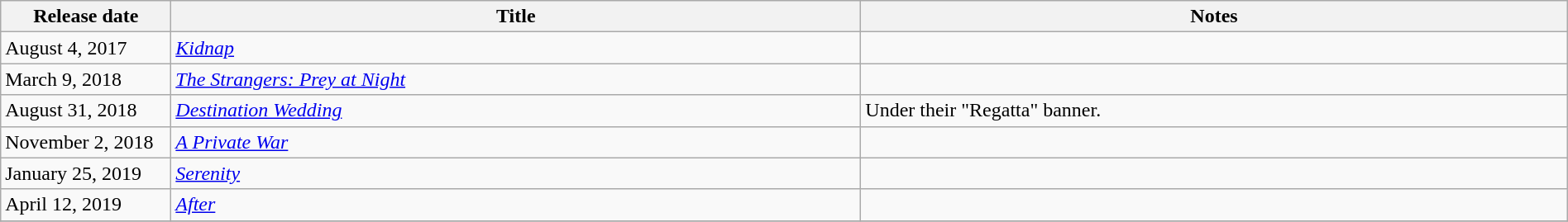<table class="wikitable sortable" style="width:100%;">
<tr>
<th scope="col" style="width:130px;">Release date</th>
<th>Title</th>
<th>Notes</th>
</tr>
<tr>
<td>August 4, 2017</td>
<td><em><a href='#'>Kidnap</a></em></td>
<td></td>
</tr>
<tr>
<td>March 9, 2018</td>
<td><em><a href='#'>The Strangers: Prey at Night</a></em></td>
<td></td>
</tr>
<tr>
<td>August 31, 2018</td>
<td><em><a href='#'>Destination Wedding</a></em></td>
<td>Under their "Regatta" banner.</td>
</tr>
<tr>
<td>November 2, 2018</td>
<td><em><a href='#'>A Private War</a></em></td>
<td></td>
</tr>
<tr>
<td>January 25, 2019</td>
<td><em><a href='#'>Serenity</a></em></td>
<td></td>
</tr>
<tr>
<td>April 12, 2019</td>
<td><em><a href='#'>After</a></em></td>
<td></td>
</tr>
<tr>
</tr>
</table>
